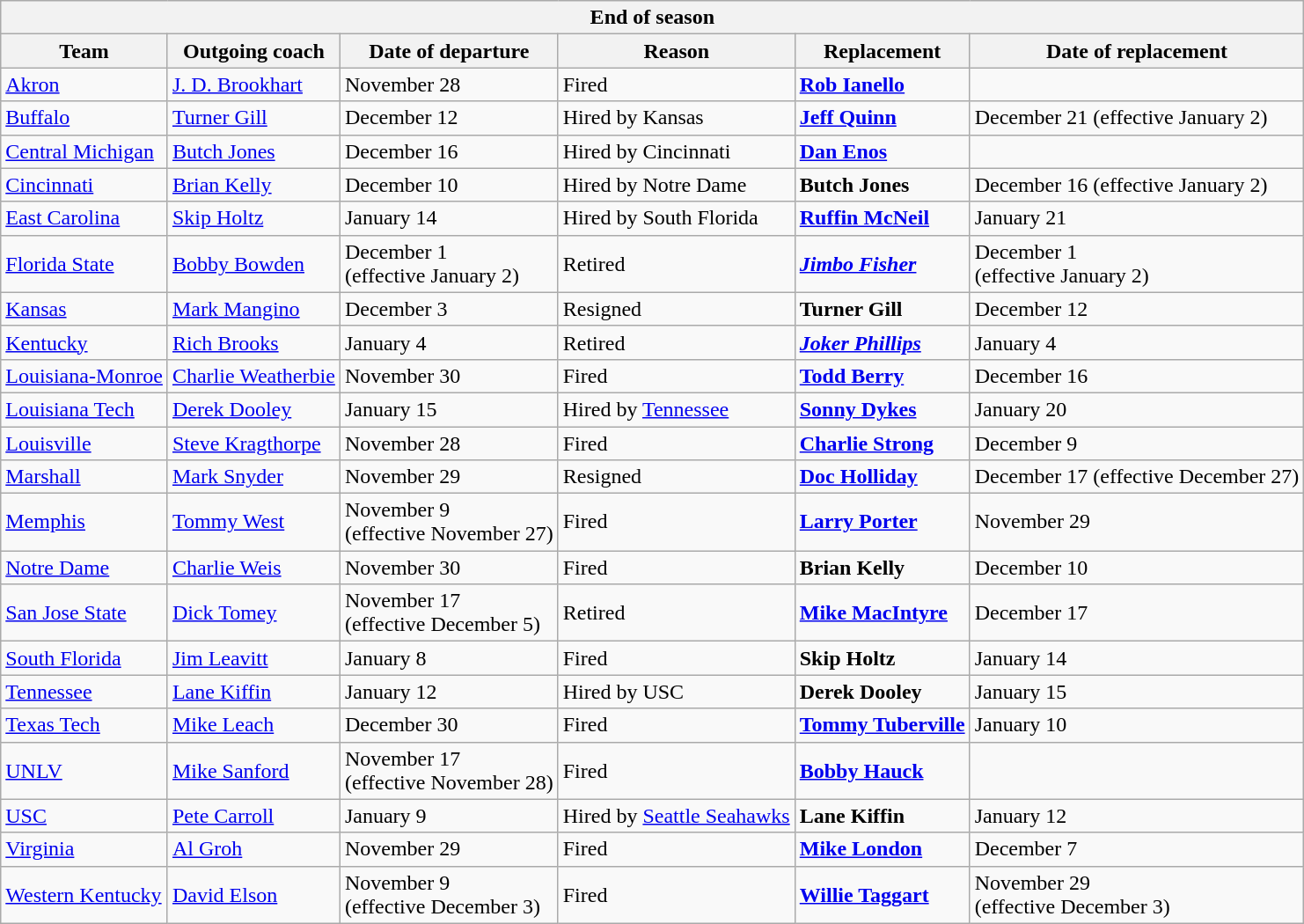<table class="wikitable">
<tr>
<th colspan="6">End of season</th>
</tr>
<tr>
<th>Team</th>
<th>Outgoing coach</th>
<th>Date of departure</th>
<th>Reason</th>
<th>Replacement</th>
<th>Date of replacement</th>
</tr>
<tr>
<td><a href='#'>Akron</a></td>
<td><a href='#'>J. D. Brookhart</a></td>
<td>November 28</td>
<td>Fired</td>
<td><strong><a href='#'>Rob Ianello</a></strong></td>
<td></td>
</tr>
<tr>
<td><a href='#'>Buffalo</a></td>
<td><a href='#'>Turner Gill</a></td>
<td>December 12</td>
<td>Hired by Kansas</td>
<td><strong><a href='#'>Jeff Quinn</a></strong></td>
<td>December 21 (effective January 2)</td>
</tr>
<tr>
<td><a href='#'>Central Michigan</a></td>
<td><a href='#'>Butch Jones</a></td>
<td>December 16</td>
<td>Hired by Cincinnati</td>
<td><strong><a href='#'>Dan Enos</a></strong></td>
<td></td>
</tr>
<tr>
<td><a href='#'>Cincinnati</a></td>
<td><a href='#'>Brian Kelly</a></td>
<td>December 10</td>
<td>Hired by Notre Dame</td>
<td><strong>Butch Jones</strong></td>
<td>December 16 (effective January 2)</td>
</tr>
<tr>
<td><a href='#'>East Carolina</a></td>
<td><a href='#'>Skip Holtz</a></td>
<td>January 14</td>
<td>Hired by South Florida</td>
<td><strong><a href='#'>Ruffin McNeil</a></strong></td>
<td>January 21</td>
</tr>
<tr>
<td><a href='#'>Florida State</a></td>
<td><a href='#'>Bobby Bowden</a></td>
<td>December 1<br>(effective January 2)</td>
<td>Retired</td>
<td><strong><em><a href='#'>Jimbo Fisher</a></em></strong></td>
<td>December 1<br>(effective January 2)</td>
</tr>
<tr>
<td><a href='#'>Kansas</a></td>
<td><a href='#'>Mark Mangino</a></td>
<td>December 3</td>
<td>Resigned</td>
<td><strong>Turner Gill</strong></td>
<td>December 12</td>
</tr>
<tr>
<td><a href='#'>Kentucky</a></td>
<td><a href='#'>Rich Brooks</a></td>
<td>January 4</td>
<td>Retired</td>
<td><strong><em><a href='#'>Joker Phillips</a></em></strong></td>
<td>January 4</td>
</tr>
<tr>
<td><a href='#'>Louisiana-Monroe</a></td>
<td><a href='#'>Charlie Weatherbie</a></td>
<td>November 30</td>
<td>Fired</td>
<td><strong><a href='#'>Todd Berry</a></strong></td>
<td>December 16</td>
</tr>
<tr>
<td><a href='#'>Louisiana Tech</a></td>
<td><a href='#'>Derek Dooley</a></td>
<td>January 15</td>
<td>Hired by <a href='#'>Tennessee</a></td>
<td><strong><a href='#'>Sonny Dykes</a></strong></td>
<td>January 20</td>
</tr>
<tr>
<td><a href='#'>Louisville</a></td>
<td><a href='#'>Steve Kragthorpe</a></td>
<td>November 28</td>
<td>Fired</td>
<td><strong><a href='#'>Charlie Strong</a></strong></td>
<td>December 9</td>
</tr>
<tr>
<td><a href='#'>Marshall</a></td>
<td><a href='#'>Mark Snyder</a></td>
<td>November 29</td>
<td>Resigned</td>
<td><strong><a href='#'>Doc Holliday</a></strong></td>
<td>December 17 (effective December 27)</td>
</tr>
<tr>
<td><a href='#'>Memphis</a></td>
<td><a href='#'>Tommy West</a></td>
<td>November 9<br>(effective November 27)</td>
<td>Fired</td>
<td><strong><a href='#'>Larry Porter</a></strong></td>
<td>November 29</td>
</tr>
<tr>
<td><a href='#'>Notre Dame</a></td>
<td><a href='#'>Charlie Weis</a></td>
<td>November 30</td>
<td>Fired</td>
<td><strong>Brian Kelly</strong></td>
<td>December 10</td>
</tr>
<tr>
<td><a href='#'>San Jose State</a></td>
<td><a href='#'>Dick Tomey</a></td>
<td>November 17<br>(effective December 5)</td>
<td>Retired</td>
<td><strong><a href='#'>Mike MacIntyre</a></strong></td>
<td>December 17</td>
</tr>
<tr>
<td><a href='#'>South Florida</a></td>
<td><a href='#'>Jim Leavitt</a></td>
<td>January 8</td>
<td>Fired</td>
<td><strong>Skip Holtz</strong></td>
<td>January 14</td>
</tr>
<tr>
<td><a href='#'>Tennessee</a></td>
<td><a href='#'>Lane Kiffin</a></td>
<td>January 12</td>
<td>Hired by USC</td>
<td><strong>Derek Dooley</strong></td>
<td>January 15</td>
</tr>
<tr>
<td><a href='#'>Texas Tech</a></td>
<td><a href='#'>Mike Leach</a></td>
<td>December 30</td>
<td>Fired</td>
<td><strong><a href='#'>Tommy Tuberville</a></strong></td>
<td>January 10</td>
</tr>
<tr>
<td><a href='#'>UNLV</a></td>
<td><a href='#'>Mike Sanford</a></td>
<td>November 17<br>(effective November 28)</td>
<td>Fired</td>
<td><strong><a href='#'>Bobby Hauck</a></strong></td>
<td></td>
</tr>
<tr>
<td><a href='#'>USC</a></td>
<td><a href='#'>Pete Carroll</a></td>
<td>January 9</td>
<td>Hired by <a href='#'>Seattle Seahawks</a></td>
<td><strong>Lane Kiffin</strong></td>
<td>January 12</td>
</tr>
<tr>
<td><a href='#'>Virginia</a></td>
<td><a href='#'>Al Groh</a></td>
<td>November 29</td>
<td>Fired</td>
<td><strong><a href='#'>Mike London</a></strong></td>
<td>December 7</td>
</tr>
<tr>
<td><a href='#'>Western Kentucky</a></td>
<td><a href='#'>David Elson</a></td>
<td>November 9<br>(effective December 3)</td>
<td>Fired</td>
<td><strong><a href='#'>Willie Taggart</a></strong></td>
<td>November 29<br>(effective December 3)</td>
</tr>
</table>
